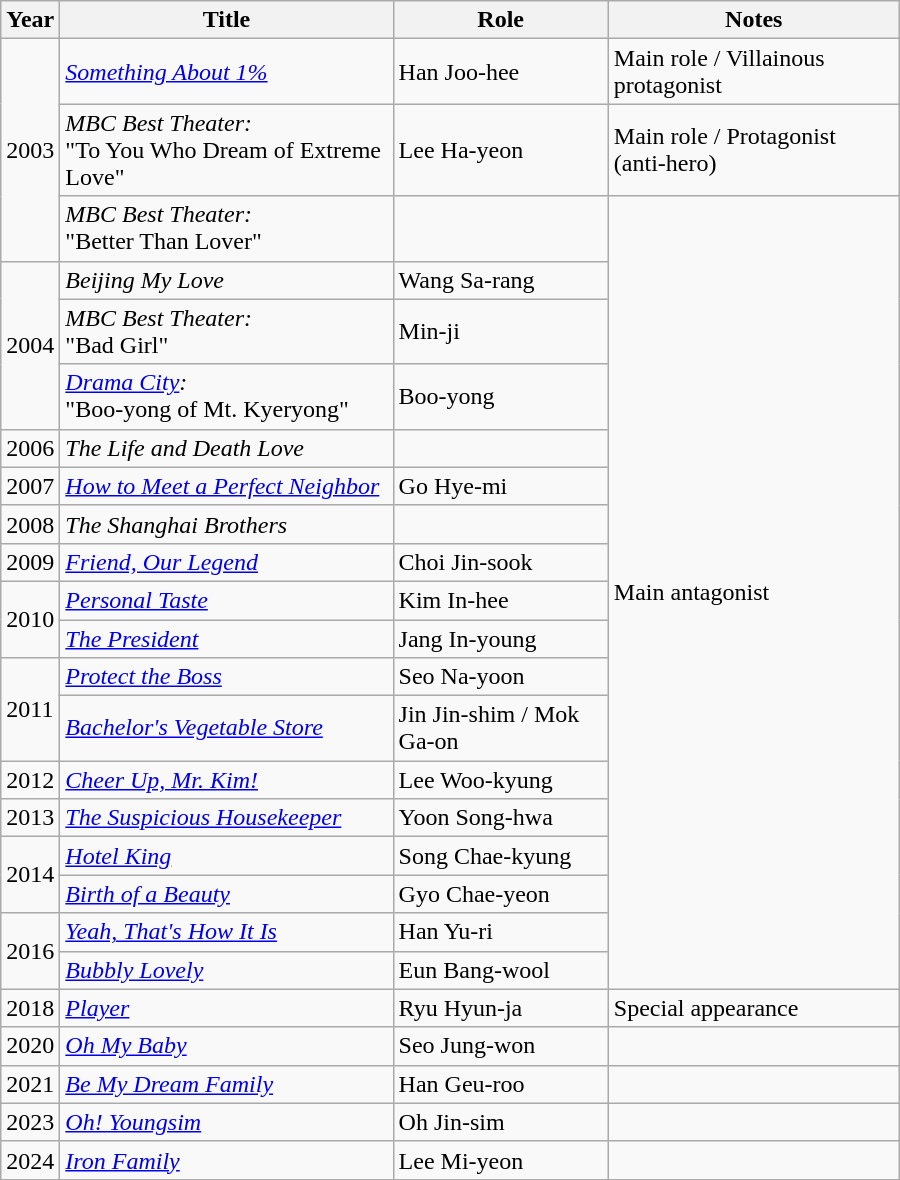<table class="wikitable" style="width:600px">
<tr>
<th>Year</th>
<th>Title</th>
<th>Role</th>
<th>Notes</th>
</tr>
<tr>
<td rowspan="3">2003</td>
<td><em><a href='#'>Something About 1%</a></em></td>
<td>Han Joo-hee</td>
<td>Main role / Villainous protagonist</td>
</tr>
<tr>
<td><em>MBC Best Theater:</em><br>"To You Who Dream of Extreme Love"</td>
<td>Lee Ha-yeon</td>
<td>Main role / Protagonist (anti-hero)</td>
</tr>
<tr>
<td><em>MBC Best Theater:</em><br>"Better Than Lover"</td>
<td></td>
<td rowspan="18">Main antagonist</td>
</tr>
<tr>
<td rowspan="3">2004</td>
<td><em>Beijing My Love</em></td>
<td>Wang Sa-rang</td>
</tr>
<tr>
<td><em>MBC Best Theater:</em><br>"Bad Girl" </td>
<td>Min-ji</td>
</tr>
<tr>
<td><em><a href='#'>Drama City</a>:</em><br>"Boo-yong of Mt. Kyeryong" </td>
<td>Boo-yong</td>
</tr>
<tr>
<td>2006</td>
<td><em>The Life and Death Love</em></td>
<td></td>
</tr>
<tr>
<td>2007</td>
<td><em><a href='#'>How to Meet a Perfect Neighbor</a></em></td>
<td>Go Hye-mi</td>
</tr>
<tr>
<td>2008</td>
<td><em>The Shanghai Brothers</em></td>
<td></td>
</tr>
<tr>
<td>2009</td>
<td><em><a href='#'>Friend, Our Legend</a></em></td>
<td>Choi Jin-sook</td>
</tr>
<tr>
<td rowspan="2">2010</td>
<td><em><a href='#'>Personal Taste</a></em></td>
<td>Kim In-hee</td>
</tr>
<tr>
<td><em><a href='#'>The President</a></em></td>
<td>Jang In-young</td>
</tr>
<tr>
<td rowspan="2">2011</td>
<td><em><a href='#'>Protect the Boss</a></em></td>
<td>Seo Na-yoon</td>
</tr>
<tr>
<td><em><a href='#'>Bachelor's Vegetable Store</a></em></td>
<td>Jin Jin-shim / Mok Ga-on</td>
</tr>
<tr>
<td>2012</td>
<td><em><a href='#'>Cheer Up, Mr. Kim!</a></em></td>
<td>Lee Woo-kyung</td>
</tr>
<tr>
<td>2013</td>
<td><em><a href='#'>The Suspicious Housekeeper</a></em></td>
<td>Yoon Song-hwa</td>
</tr>
<tr>
<td rowspan="2">2014</td>
<td><em><a href='#'>Hotel King</a></em></td>
<td>Song Chae-kyung</td>
</tr>
<tr>
<td><em><a href='#'>Birth of a Beauty</a></em></td>
<td>Gyo Chae-yeon</td>
</tr>
<tr>
<td rowspan="2">2016</td>
<td><em><a href='#'>Yeah, That's How It Is</a></em></td>
<td>Han Yu-ri</td>
</tr>
<tr>
<td><em><a href='#'>Bubbly Lovely</a></em></td>
<td>Eun Bang-wool</td>
</tr>
<tr>
<td>2018</td>
<td><em><a href='#'>Player</a></em></td>
<td>Ryu Hyun-ja</td>
<td>Special appearance</td>
</tr>
<tr>
<td>2020</td>
<td><em><a href='#'>Oh My Baby</a></em></td>
<td>Seo Jung-won</td>
<td></td>
</tr>
<tr>
<td>2021</td>
<td><em><a href='#'>Be My Dream Family</a></em></td>
<td>Han Geu-roo</td>
<td></td>
</tr>
<tr>
<td>2023</td>
<td><em><a href='#'>Oh! Youngsim</a></em></td>
<td>Oh Jin-sim</td>
<td></td>
</tr>
<tr>
<td>2024</td>
<td><em><a href='#'>Iron Family</a></em></td>
<td>Lee Mi-yeon</td>
<td></td>
</tr>
</table>
